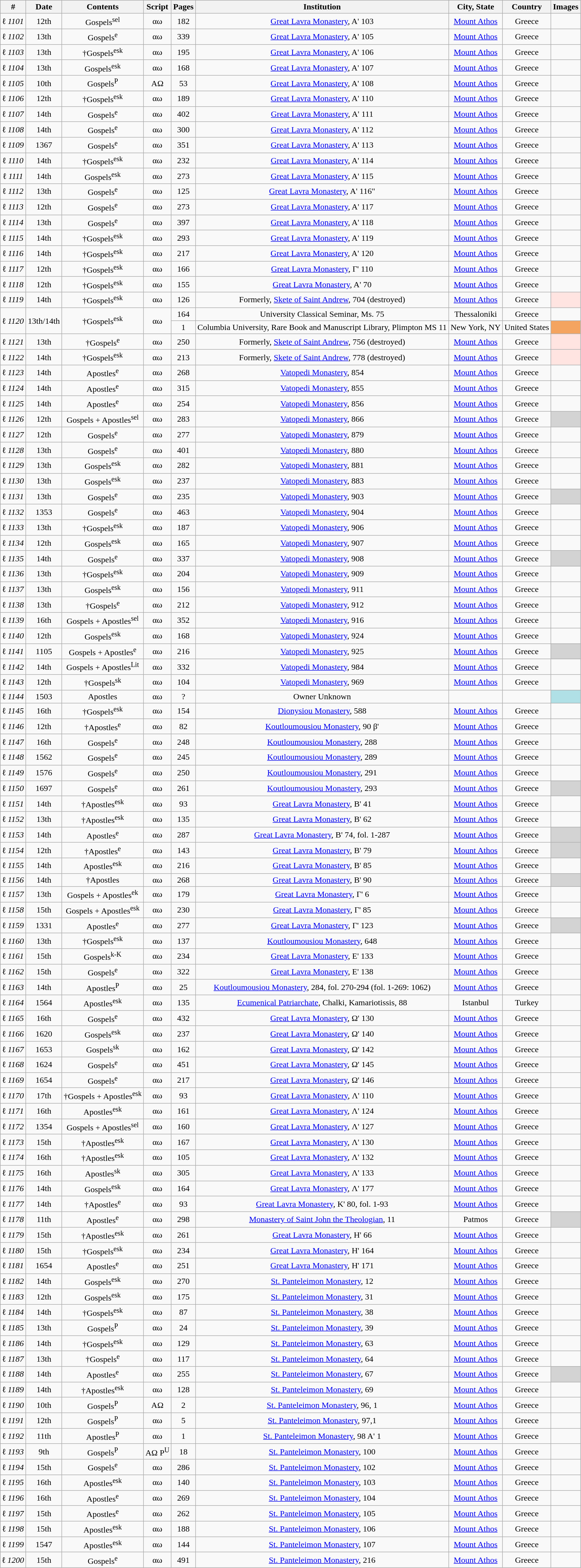<table class="wikitable sortable" style="text-align:center">
<tr>
<th>#</th>
<th>Date</th>
<th>Contents</th>
<th>Script</th>
<th>Pages</th>
<th>Institution</th>
<th>City, State</th>
<th>Country</th>
<th>Images</th>
</tr>
<tr>
<td><strong>ℓ</strong> <em>1101</em></td>
<td>12th</td>
<td>Gospels<sup>sel</sup></td>
<td>αω</td>
<td>182</td>
<td><a href='#'>Great Lavra Monastery</a>, A' 103</td>
<td><a href='#'>Mount Athos</a></td>
<td>Greece</td>
<td></td>
</tr>
<tr>
<td><strong>ℓ</strong> <em>1102</em></td>
<td>13th</td>
<td>Gospels<sup>e</sup></td>
<td>αω</td>
<td>339</td>
<td><a href='#'>Great Lavra Monastery</a>, A' 105</td>
<td><a href='#'>Mount Athos</a></td>
<td>Greece</td>
<td></td>
</tr>
<tr>
<td><strong>ℓ</strong> <em>1103</em></td>
<td>13th</td>
<td>†Gospels<sup>esk</sup></td>
<td>αω</td>
<td>195</td>
<td><a href='#'>Great Lavra Monastery</a>, A' 106</td>
<td><a href='#'>Mount Athos</a></td>
<td>Greece</td>
<td></td>
</tr>
<tr>
<td><strong>ℓ</strong> <em>1104</em></td>
<td>13th</td>
<td>Gospels<sup>esk</sup></td>
<td>αω</td>
<td>168</td>
<td><a href='#'>Great Lavra Monastery</a>, A' 107</td>
<td><a href='#'>Mount Athos</a></td>
<td>Greece</td>
<td></td>
</tr>
<tr>
<td><strong>ℓ</strong> <em>1105</em></td>
<td>10th</td>
<td>Gospels<sup>P</sup></td>
<td>ΑΩ</td>
<td>53</td>
<td><a href='#'>Great Lavra Monastery</a>, A' 108</td>
<td><a href='#'>Mount Athos</a></td>
<td>Greece</td>
<td></td>
</tr>
<tr>
<td><strong>ℓ</strong> <em>1106</em></td>
<td>12th</td>
<td>†Gospels<sup>esk</sup></td>
<td>αω</td>
<td>189</td>
<td><a href='#'>Great Lavra Monastery</a>, A' 110</td>
<td><a href='#'>Mount Athos</a></td>
<td>Greece</td>
<td></td>
</tr>
<tr>
<td><strong>ℓ</strong> <em>1107</em></td>
<td>14th</td>
<td>Gospels<sup>e</sup></td>
<td>αω</td>
<td>402</td>
<td><a href='#'>Great Lavra Monastery</a>, A' 111</td>
<td><a href='#'>Mount Athos</a></td>
<td>Greece</td>
<td></td>
</tr>
<tr>
<td><strong>ℓ</strong> <em>1108</em></td>
<td>14th</td>
<td>Gospels<sup>e</sup></td>
<td>αω</td>
<td>300</td>
<td><a href='#'>Great Lavra Monastery</a>, A' 112</td>
<td><a href='#'>Mount Athos</a></td>
<td>Greece</td>
<td></td>
</tr>
<tr>
<td><strong>ℓ</strong> <em>1109</em></td>
<td>1367</td>
<td>Gospels<sup>e</sup></td>
<td>αω</td>
<td>351</td>
<td><a href='#'>Great Lavra Monastery</a>, A' 113</td>
<td><a href='#'>Mount Athos</a></td>
<td>Greece</td>
<td></td>
</tr>
<tr>
<td><strong>ℓ</strong> <em>1110</em></td>
<td>14th</td>
<td>†Gospels<sup>esk</sup></td>
<td>αω</td>
<td>232</td>
<td><a href='#'>Great Lavra Monastery</a>, A' 114</td>
<td><a href='#'>Mount Athos</a></td>
<td>Greece</td>
<td></td>
</tr>
<tr>
<td><strong>ℓ</strong> <em>1111</em></td>
<td>14th</td>
<td>Gospels<sup>esk</sup></td>
<td>αω</td>
<td>273</td>
<td><a href='#'>Great Lavra Monastery</a>, A' 115</td>
<td><a href='#'>Mount Athos</a></td>
<td>Greece</td>
<td></td>
</tr>
<tr>
<td><strong>ℓ</strong> <em>1112</em></td>
<td>13th</td>
<td>Gospels<sup>e</sup></td>
<td>αω</td>
<td>125</td>
<td><a href='#'>Great Lavra Monastery</a>, A' 116"</td>
<td><a href='#'>Mount Athos</a></td>
<td>Greece</td>
<td></td>
</tr>
<tr>
<td><strong>ℓ</strong> <em>1113</em></td>
<td>12th</td>
<td>Gospels<sup>e</sup></td>
<td>αω</td>
<td>273</td>
<td><a href='#'>Great Lavra Monastery</a>, A' 117</td>
<td><a href='#'>Mount Athos</a></td>
<td>Greece</td>
<td></td>
</tr>
<tr>
<td><strong>ℓ</strong> <em>1114</em></td>
<td>13th</td>
<td>Gospels<sup>e</sup></td>
<td>αω</td>
<td>397</td>
<td><a href='#'>Great Lavra Monastery</a>, A' 118</td>
<td><a href='#'>Mount Athos</a></td>
<td>Greece</td>
<td></td>
</tr>
<tr>
<td><strong>ℓ</strong> <em>1115</em></td>
<td>14th</td>
<td>†Gospels<sup>esk</sup></td>
<td>αω</td>
<td>293</td>
<td><a href='#'>Great Lavra Monastery</a>, A' 119</td>
<td><a href='#'>Mount Athos</a></td>
<td>Greece</td>
<td></td>
</tr>
<tr>
<td><strong>ℓ</strong> <em>1116</em></td>
<td>14th</td>
<td>†Gospels<sup>esk</sup></td>
<td>αω</td>
<td>217</td>
<td><a href='#'>Great Lavra Monastery</a>, A' 120</td>
<td><a href='#'>Mount Athos</a></td>
<td>Greece</td>
<td></td>
</tr>
<tr>
<td><strong>ℓ</strong> <em>1117</em></td>
<td>12th</td>
<td>†Gospels<sup>esk</sup></td>
<td>αω</td>
<td>166</td>
<td><a href='#'>Great Lavra Monastery</a>, Γ' 110</td>
<td><a href='#'>Mount Athos</a></td>
<td>Greece</td>
<td></td>
</tr>
<tr>
<td><strong>ℓ</strong> <em>1118</em></td>
<td>12th</td>
<td>†Gospels<sup>esk</sup></td>
<td>αω</td>
<td>155</td>
<td><a href='#'>Great Lavra Monastery</a>,  A' 70</td>
<td><a href='#'>Mount Athos</a></td>
<td>Greece</td>
<td></td>
</tr>
<tr>
<td><strong>ℓ</strong> <em>1119</em></td>
<td>14th</td>
<td>†Gospels<sup>esk</sup></td>
<td>αω</td>
<td>126</td>
<td>Formerly, <a href='#'>Skete of Saint Andrew</a>, 704 (destroyed)</td>
<td><a href='#'>Mount Athos</a></td>
<td>Greece</td>
<td bgcolor="mistyrose"></td>
</tr>
<tr>
<td rowspan=2><strong>ℓ</strong> <em>1120</em></td>
<td rowspan=2>13th/14th</td>
<td rowspan=2>†Gospels<sup>esk</sup></td>
<td rowspan=2>αω</td>
<td>164</td>
<td>University Classical Seminar, Ms. 75</td>
<td>Thessaloniki</td>
<td>Greece</td>
<td></td>
</tr>
<tr>
<td>1</td>
<td>Columbia University, Rare Book and Manuscript Library, Plimpton MS 11</td>
<td>New York, NY</td>
<td>United States</td>
<td bgcolor="sandybrown"></td>
</tr>
<tr>
<td><strong>ℓ</strong> <em>1121</em></td>
<td>13th</td>
<td>†Gospels<sup>e</sup></td>
<td>αω</td>
<td>250</td>
<td>Formerly, <a href='#'>Skete of Saint Andrew</a>, 756 (destroyed)</td>
<td><a href='#'>Mount Athos</a></td>
<td>Greece</td>
<td bgcolor="mistyrose"></td>
</tr>
<tr>
<td><strong>ℓ</strong> <em>1122</em></td>
<td>14th</td>
<td>†Gospels<sup>esk</sup></td>
<td>αω</td>
<td>213</td>
<td>Formerly, <a href='#'>Skete of Saint Andrew</a>, 778 (destroyed)</td>
<td><a href='#'>Mount Athos</a></td>
<td>Greece</td>
<td bgcolor="mistyrose"></td>
</tr>
<tr>
<td><strong>ℓ</strong> <em>1123</em></td>
<td>14th</td>
<td>Apostles<sup>e</sup></td>
<td>αω</td>
<td>268</td>
<td><a href='#'>Vatopedi Monastery</a>, 854</td>
<td><a href='#'>Mount Athos</a></td>
<td>Greece</td>
<td></td>
</tr>
<tr>
<td><strong>ℓ</strong> <em>1124</em></td>
<td>14th</td>
<td>Apostles<sup>e</sup></td>
<td>αω</td>
<td>315</td>
<td><a href='#'>Vatopedi Monastery</a>, 855</td>
<td><a href='#'>Mount Athos</a></td>
<td>Greece</td>
<td></td>
</tr>
<tr>
<td><strong>ℓ</strong> <em>1125</em></td>
<td>14th</td>
<td>Apostles<sup>e</sup></td>
<td>αω</td>
<td>254</td>
<td><a href='#'>Vatopedi Monastery</a>, 856</td>
<td><a href='#'>Mount Athos</a></td>
<td>Greece</td>
<td></td>
</tr>
<tr>
<td><strong>ℓ</strong> <em>1126</em></td>
<td>12th</td>
<td>Gospels + Apostles<sup>sel</sup></td>
<td>αω</td>
<td>283</td>
<td><a href='#'>Vatopedi Monastery</a>, 866</td>
<td><a href='#'>Mount Athos</a></td>
<td>Greece</td>
<td bgcolor="lightgray"></td>
</tr>
<tr>
<td><strong>ℓ</strong> <em>1127</em></td>
<td>12th</td>
<td>Gospels<sup>e</sup></td>
<td>αω</td>
<td>277</td>
<td><a href='#'>Vatopedi Monastery</a>,  879</td>
<td><a href='#'>Mount Athos</a></td>
<td>Greece</td>
<td></td>
</tr>
<tr>
<td><strong>ℓ</strong> <em>1128</em></td>
<td>13th</td>
<td>Gospels<sup>e</sup></td>
<td>αω</td>
<td>401</td>
<td><a href='#'>Vatopedi Monastery</a>, 880</td>
<td><a href='#'>Mount Athos</a></td>
<td>Greece</td>
<td></td>
</tr>
<tr>
<td><strong>ℓ</strong> <em>1129</em></td>
<td>13th</td>
<td>Gospels<sup>esk</sup></td>
<td>αω</td>
<td>282</td>
<td><a href='#'>Vatopedi Monastery</a>, 881</td>
<td><a href='#'>Mount Athos</a></td>
<td>Greece</td>
<td></td>
</tr>
<tr>
<td><strong>ℓ</strong> <em>1130</em></td>
<td>13th</td>
<td>Gospels<sup>esk</sup></td>
<td>αω</td>
<td>237</td>
<td><a href='#'>Vatopedi Monastery</a>, 883</td>
<td><a href='#'>Mount Athos</a></td>
<td>Greece</td>
<td></td>
</tr>
<tr>
<td><strong>ℓ</strong> <em>1131</em></td>
<td>13th</td>
<td>Gospels<sup>e</sup></td>
<td>αω</td>
<td>235</td>
<td><a href='#'>Vatopedi Monastery</a>, 903</td>
<td><a href='#'>Mount Athos</a></td>
<td>Greece</td>
<td bgcolor="lightgray"></td>
</tr>
<tr>
<td><strong>ℓ</strong> <em>1132</em></td>
<td>1353</td>
<td>Gospels<sup>e</sup></td>
<td>αω</td>
<td>463</td>
<td><a href='#'>Vatopedi Monastery</a>, 904</td>
<td><a href='#'>Mount Athos</a></td>
<td>Greece</td>
<td></td>
</tr>
<tr>
<td><strong>ℓ</strong> <em>1133</em></td>
<td>13th</td>
<td>†Gospels<sup>esk</sup></td>
<td>αω</td>
<td>187</td>
<td><a href='#'>Vatopedi Monastery</a>, 906</td>
<td><a href='#'>Mount Athos</a></td>
<td>Greece</td>
<td></td>
</tr>
<tr>
<td><strong>ℓ</strong> <em>1134</em></td>
<td>12th</td>
<td>Gospels<sup>esk</sup></td>
<td>αω</td>
<td>165</td>
<td><a href='#'>Vatopedi Monastery</a>, 907</td>
<td><a href='#'>Mount Athos</a></td>
<td>Greece</td>
<td></td>
</tr>
<tr>
<td><strong>ℓ</strong> <em>1135</em></td>
<td>14th</td>
<td>Gospels<sup>e</sup></td>
<td>αω</td>
<td>337</td>
<td><a href='#'>Vatopedi Monastery</a>, 908</td>
<td><a href='#'>Mount Athos</a></td>
<td>Greece</td>
<td bgcolor="lightgray"></td>
</tr>
<tr>
<td><strong>ℓ</strong> <em>1136</em></td>
<td>13th</td>
<td>†Gospels<sup>esk</sup></td>
<td>αω</td>
<td>204</td>
<td><a href='#'>Vatopedi Monastery</a>, 909</td>
<td><a href='#'>Mount Athos</a></td>
<td>Greece</td>
<td></td>
</tr>
<tr>
<td><strong>ℓ</strong> <em>1137</em></td>
<td>13th</td>
<td>Gospels<sup>esk</sup></td>
<td>αω</td>
<td>156</td>
<td><a href='#'>Vatopedi Monastery</a>, 911</td>
<td><a href='#'>Mount Athos</a></td>
<td>Greece</td>
<td></td>
</tr>
<tr>
<td><strong>ℓ</strong> <em>1138</em></td>
<td>13th</td>
<td>†Gospels<sup>e</sup></td>
<td>αω</td>
<td>212</td>
<td><a href='#'>Vatopedi Monastery</a>, 912</td>
<td><a href='#'>Mount Athos</a></td>
<td>Greece</td>
<td></td>
</tr>
<tr>
<td><strong>ℓ</strong> <em>1139</em></td>
<td>16th</td>
<td>Gospels + Apostles<sup>sel</sup></td>
<td>αω</td>
<td>352</td>
<td><a href='#'>Vatopedi Monastery</a>, 916</td>
<td><a href='#'>Mount Athos</a></td>
<td>Greece</td>
<td></td>
</tr>
<tr>
<td><strong>ℓ</strong> <em>1140</em></td>
<td>12th</td>
<td>Gospels<sup>esk</sup></td>
<td>αω</td>
<td>168</td>
<td><a href='#'>Vatopedi Monastery</a>, 924</td>
<td><a href='#'>Mount Athos</a></td>
<td>Greece</td>
<td></td>
</tr>
<tr>
<td><strong>ℓ</strong> <em>1141</em></td>
<td>1105</td>
<td>Gospels + Apostles<sup>e</sup></td>
<td>αω</td>
<td>216</td>
<td><a href='#'>Vatopedi Monastery</a>, 925</td>
<td><a href='#'>Mount Athos</a></td>
<td>Greece</td>
<td bgcolor="lightgray"></td>
</tr>
<tr>
<td><strong>ℓ</strong> <em>1142</em></td>
<td>14th</td>
<td>Gospels + Apostles<sup>Lit</sup></td>
<td>αω</td>
<td>332</td>
<td><a href='#'>Vatopedi Monastery</a>, 984</td>
<td><a href='#'>Mount Athos</a></td>
<td>Greece</td>
<td></td>
</tr>
<tr>
<td><strong>ℓ</strong> <em>1143</em></td>
<td>12th</td>
<td>†Gospels<sup>sk</sup></td>
<td>αω</td>
<td>104</td>
<td><a href='#'>Vatopedi Monastery</a>, 969</td>
<td><a href='#'>Mount Athos</a></td>
<td>Greece</td>
<td></td>
</tr>
<tr>
<td><strong>ℓ</strong> <em>1144</em></td>
<td>1503</td>
<td>Apostles</td>
<td>αω</td>
<td>?</td>
<td>Owner Unknown</td>
<td></td>
<td></td>
<td bgcolor="powderblue"></td>
</tr>
<tr>
<td><strong>ℓ</strong> <em>1145</em></td>
<td>16th</td>
<td>†Gospels<sup>esk</sup></td>
<td>αω</td>
<td>154</td>
<td><a href='#'>Dionysiou Monastery</a>, 588</td>
<td><a href='#'>Mount Athos</a></td>
<td>Greece</td>
<td></td>
</tr>
<tr>
<td><strong>ℓ</strong> <em>1146</em></td>
<td>12th</td>
<td>†Apostles<sup>e</sup></td>
<td>αω</td>
<td>82</td>
<td><a href='#'>Koutloumousiou Monastery</a>, 90 β'</td>
<td><a href='#'>Mount Athos</a></td>
<td>Greece</td>
<td></td>
</tr>
<tr>
<td><strong>ℓ</strong> <em>1147</em></td>
<td>16th</td>
<td>Gospels<sup>e</sup></td>
<td>αω</td>
<td>248</td>
<td><a href='#'>Koutloumousiou Monastery</a>, 288</td>
<td><a href='#'>Mount Athos</a></td>
<td>Greece</td>
<td></td>
</tr>
<tr>
<td><strong>ℓ</strong> <em>1148</em></td>
<td>1562</td>
<td>Gospels<sup>e</sup></td>
<td>αω</td>
<td>245</td>
<td><a href='#'>Koutloumousiou Monastery</a>, 289</td>
<td><a href='#'>Mount Athos</a></td>
<td>Greece</td>
<td></td>
</tr>
<tr>
<td><strong>ℓ</strong> <em>1149</em></td>
<td>1576</td>
<td>Gospels<sup>e</sup></td>
<td>αω</td>
<td>250</td>
<td><a href='#'>Koutloumousiou Monastery</a>, 291</td>
<td><a href='#'>Mount Athos</a></td>
<td>Greece</td>
<td></td>
</tr>
<tr>
<td><strong>ℓ</strong> <em>1150</em></td>
<td>1697</td>
<td>Gospels<sup>e</sup></td>
<td>αω</td>
<td>261</td>
<td><a href='#'>Koutloumousiou Monastery</a>, 293</td>
<td><a href='#'>Mount Athos</a></td>
<td>Greece</td>
<td bgcolor="lightgray"></td>
</tr>
<tr>
<td><strong>ℓ</strong> <em>1151</em></td>
<td>14th</td>
<td>†Apostles<sup>esk</sup></td>
<td>αω</td>
<td>93</td>
<td><a href='#'>Great Lavra Monastery</a>, B' 41</td>
<td><a href='#'>Mount Athos</a></td>
<td>Greece</td>
<td></td>
</tr>
<tr>
<td><strong>ℓ</strong> <em>1152</em></td>
<td>13th</td>
<td>†Apostles<sup>esk</sup></td>
<td>αω</td>
<td>135</td>
<td><a href='#'>Great Lavra Monastery</a>, B' 62</td>
<td><a href='#'>Mount Athos</a></td>
<td>Greece</td>
<td></td>
</tr>
<tr>
<td><strong>ℓ</strong> <em>1153</em></td>
<td>14th</td>
<td>Apostles<sup>e</sup></td>
<td>αω</td>
<td>287</td>
<td><a href='#'>Great Lavra Monastery</a>, B' 74, fol. 1-287</td>
<td><a href='#'>Mount Athos</a></td>
<td>Greece</td>
<td bgcolor="lightgray"></td>
</tr>
<tr>
<td><strong>ℓ</strong> <em>1154</em></td>
<td>12th</td>
<td>†Apostles<sup>e</sup></td>
<td>αω</td>
<td>143</td>
<td><a href='#'>Great Lavra Monastery</a>, B' 79</td>
<td><a href='#'>Mount Athos</a></td>
<td>Greece</td>
<td bgcolor="lightgray"></td>
</tr>
<tr>
<td><strong>ℓ</strong> <em>1155</em></td>
<td>14th</td>
<td>Apostles<sup>esk</sup></td>
<td>αω</td>
<td>216</td>
<td><a href='#'>Great Lavra Monastery</a>, B' 85</td>
<td><a href='#'>Mount Athos</a></td>
<td>Greece</td>
<td></td>
</tr>
<tr>
<td><strong>ℓ</strong> <em>1156</em></td>
<td>14th</td>
<td>†Apostles</td>
<td>αω</td>
<td>268</td>
<td><a href='#'>Great Lavra Monastery</a>, B' 90</td>
<td><a href='#'>Mount Athos</a></td>
<td>Greece</td>
<td bgcolor="lightgray"></td>
</tr>
<tr>
<td><strong>ℓ</strong> <em>1157</em></td>
<td>13th</td>
<td>Gospels + Apostles<sup>ek</sup></td>
<td>αω</td>
<td>179</td>
<td><a href='#'>Great Lavra Monastery</a>, Γ' 6</td>
<td><a href='#'>Mount Athos</a></td>
<td>Greece</td>
<td></td>
</tr>
<tr>
<td><strong>ℓ</strong> <em>1158</em></td>
<td>15th</td>
<td>Gospels + Apostles<sup>esk</sup></td>
<td>αω</td>
<td>230</td>
<td><a href='#'>Great Lavra Monastery</a>, Γ' 85</td>
<td><a href='#'>Mount Athos</a></td>
<td>Greece</td>
<td></td>
</tr>
<tr>
<td><strong>ℓ</strong> <em>1159</em></td>
<td>1331</td>
<td>Apostles<sup>e</sup></td>
<td>αω</td>
<td>277</td>
<td><a href='#'>Great Lavra Monastery</a>, Γ' 123</td>
<td><a href='#'>Mount Athos</a></td>
<td>Greece</td>
<td bgcolor="lightgray"></td>
</tr>
<tr>
<td><strong>ℓ</strong> <em>1160</em></td>
<td>13th</td>
<td>†Gospels<sup>esk</sup></td>
<td>αω</td>
<td>137</td>
<td><a href='#'>Koutloumousiou Monastery</a>, 648</td>
<td><a href='#'>Mount Athos</a></td>
<td>Greece</td>
<td></td>
</tr>
<tr>
<td><strong>ℓ</strong> <em>1161</em></td>
<td>15th</td>
<td>Gospels<sup>k-K</sup></td>
<td>αω</td>
<td>234</td>
<td><a href='#'>Great Lavra Monastery</a>, E' 133</td>
<td><a href='#'>Mount Athos</a></td>
<td>Greece</td>
<td></td>
</tr>
<tr>
<td><strong>ℓ</strong> <em>1162</em></td>
<td>15th</td>
<td>Gospels<sup>e</sup></td>
<td>αω</td>
<td>322</td>
<td><a href='#'>Great Lavra Monastery</a>, E' 138</td>
<td><a href='#'>Mount Athos</a></td>
<td>Greece</td>
<td></td>
</tr>
<tr>
<td><strong>ℓ</strong> <em>1163</em></td>
<td>14th</td>
<td>Apostles<sup>P</sup></td>
<td>αω</td>
<td>25</td>
<td><a href='#'>Koutloumousiou Monastery</a>, 284, fol. 270-294 (fol. 1-269: 1062)</td>
<td><a href='#'>Mount Athos</a></td>
<td>Greece</td>
<td></td>
</tr>
<tr>
<td><strong>ℓ</strong> <em>1164</em></td>
<td>1564</td>
<td>Apostles<sup>esk</sup></td>
<td>αω</td>
<td>135</td>
<td><a href='#'>Ecumenical Patriarchate</a>, Chalki, Kamariotissis, 88</td>
<td>Istanbul</td>
<td>Turkey</td>
<td></td>
</tr>
<tr>
<td><strong>ℓ</strong> <em>1165</em></td>
<td>16th</td>
<td>Gospels<sup>e</sup></td>
<td>αω</td>
<td>432</td>
<td><a href='#'>Great Lavra Monastery</a>, Ω' 130</td>
<td><a href='#'>Mount Athos</a></td>
<td>Greece</td>
<td></td>
</tr>
<tr>
<td><strong>ℓ</strong> <em>1166</em></td>
<td>1620</td>
<td>Gospels<sup>esk</sup></td>
<td>αω</td>
<td>237</td>
<td><a href='#'>Great Lavra Monastery</a>, Ω' 140</td>
<td><a href='#'>Mount Athos</a></td>
<td>Greece</td>
<td></td>
</tr>
<tr>
<td><strong>ℓ</strong> <em>1167</em></td>
<td>1653</td>
<td>Gospels<sup>sk</sup></td>
<td>αω</td>
<td>162</td>
<td><a href='#'>Great Lavra Monastery</a>, Ω' 142</td>
<td><a href='#'>Mount Athos</a></td>
<td>Greece</td>
<td></td>
</tr>
<tr>
<td><strong>ℓ</strong> <em>1168</em></td>
<td>1624</td>
<td>Gospels<sup>e</sup></td>
<td>αω</td>
<td>451</td>
<td><a href='#'>Great Lavra Monastery</a>, Ω' 145</td>
<td><a href='#'>Mount Athos</a></td>
<td>Greece</td>
<td></td>
</tr>
<tr>
<td><strong>ℓ</strong> <em>1169</em></td>
<td>1654</td>
<td>Gospels<sup>e</sup></td>
<td>αω</td>
<td>217</td>
<td><a href='#'>Great Lavra Monastery</a>, Ω' 146</td>
<td><a href='#'>Mount Athos</a></td>
<td>Greece</td>
<td></td>
</tr>
<tr>
<td><strong>ℓ</strong> <em>1170</em></td>
<td>17th</td>
<td>†Gospels + Apostles<sup>esk</sup></td>
<td>αω</td>
<td>93</td>
<td><a href='#'>Great Lavra Monastery</a>, Λ' 110</td>
<td><a href='#'>Mount Athos</a></td>
<td>Greece</td>
<td></td>
</tr>
<tr>
<td><strong>ℓ</strong> <em>1171</em></td>
<td>16th</td>
<td>Apostles<sup>esk</sup></td>
<td>αω</td>
<td>161</td>
<td><a href='#'>Great Lavra Monastery</a>, Λ' 124</td>
<td><a href='#'>Mount Athos</a></td>
<td>Greece</td>
<td></td>
</tr>
<tr>
<td><strong>ℓ</strong> <em>1172</em></td>
<td>1354</td>
<td>Gospels + Apostles<sup>sel</sup></td>
<td>αω</td>
<td>160</td>
<td><a href='#'>Great Lavra Monastery</a>, Λ' 127</td>
<td><a href='#'>Mount Athos</a></td>
<td>Greece</td>
<td></td>
</tr>
<tr>
<td><strong>ℓ</strong> <em>1173</em></td>
<td>15th</td>
<td>†Apostles<sup>esk</sup></td>
<td>αω</td>
<td>167</td>
<td><a href='#'>Great Lavra Monastery</a>, Λ' 130</td>
<td><a href='#'>Mount Athos</a></td>
<td>Greece</td>
<td></td>
</tr>
<tr>
<td><strong>ℓ</strong> <em>1174</em></td>
<td>16th</td>
<td>†Apostles<sup>esk</sup></td>
<td>αω</td>
<td>105</td>
<td><a href='#'>Great Lavra Monastery</a>, Λ' 132</td>
<td><a href='#'>Mount Athos</a></td>
<td>Greece</td>
<td></td>
</tr>
<tr>
<td><strong>ℓ</strong> <em>1175</em></td>
<td>16th</td>
<td>Apostles<sup>sk</sup></td>
<td>αω</td>
<td>305</td>
<td><a href='#'>Great Lavra Monastery</a>, Λ' 133</td>
<td><a href='#'>Mount Athos</a></td>
<td>Greece</td>
<td></td>
</tr>
<tr>
<td><strong>ℓ</strong> <em>1176</em></td>
<td>14th</td>
<td>Gospels<sup>esk</sup></td>
<td>αω</td>
<td>164</td>
<td><a href='#'>Great Lavra Monastery</a>, Λ' 177</td>
<td><a href='#'>Mount Athos</a></td>
<td>Greece</td>
<td></td>
</tr>
<tr>
<td><strong>ℓ</strong> <em>1177</em></td>
<td>14th</td>
<td>†Apostles<sup>e</sup></td>
<td>αω</td>
<td>93</td>
<td><a href='#'>Great Lavra Monastery</a>, K' 80, fol. 1-93</td>
<td><a href='#'>Mount Athos</a></td>
<td>Greece</td>
<td></td>
</tr>
<tr>
<td><strong>ℓ</strong> <em>1178</em></td>
<td>11th</td>
<td>Apostles<sup>e</sup></td>
<td>αω</td>
<td>298</td>
<td><a href='#'>Monastery of Saint John the Theologian</a>, 11</td>
<td>Patmos</td>
<td>Greece</td>
<td bgcolor="lightgray"></td>
</tr>
<tr>
<td><strong>ℓ</strong> <em>1179</em></td>
<td>15th</td>
<td>†Apostles<sup>esk</sup></td>
<td>αω</td>
<td>261</td>
<td><a href='#'>Great Lavra Monastery</a>, H' 66</td>
<td><a href='#'>Mount Athos</a></td>
<td>Greece</td>
<td></td>
</tr>
<tr>
<td><strong>ℓ</strong> <em>1180</em></td>
<td>15th</td>
<td>†Gospels<sup>esk</sup></td>
<td>αω</td>
<td>234</td>
<td><a href='#'>Great Lavra Monastery</a>, H' 164</td>
<td><a href='#'>Mount Athos</a></td>
<td>Greece</td>
<td></td>
</tr>
<tr>
<td><strong>ℓ</strong> <em>1181</em></td>
<td>1654</td>
<td>Apostles<sup>e</sup></td>
<td>αω</td>
<td>251</td>
<td><a href='#'>Great Lavra Monastery</a>, H' 171</td>
<td><a href='#'>Mount Athos</a></td>
<td>Greece</td>
<td></td>
</tr>
<tr>
<td><strong>ℓ</strong> <em>1182</em></td>
<td>14th</td>
<td>Gospels<sup>esk</sup></td>
<td>αω</td>
<td>270</td>
<td><a href='#'>St. Panteleimon Monastery</a>, 12</td>
<td><a href='#'>Mount Athos</a></td>
<td>Greece</td>
<td></td>
</tr>
<tr>
<td><strong>ℓ</strong> <em>1183</em></td>
<td>12th</td>
<td>Gospels<sup>esk</sup></td>
<td>αω</td>
<td>175</td>
<td><a href='#'>St. Panteleimon Monastery</a>, 31</td>
<td><a href='#'>Mount Athos</a></td>
<td>Greece</td>
<td></td>
</tr>
<tr>
<td><strong>ℓ</strong> <em>1184</em></td>
<td>14th</td>
<td>†Gospels<sup>esk</sup></td>
<td>αω</td>
<td>87</td>
<td><a href='#'>St. Panteleimon Monastery</a>, 38</td>
<td><a href='#'>Mount Athos</a></td>
<td>Greece</td>
<td></td>
</tr>
<tr>
<td><strong>ℓ</strong> <em>1185</em></td>
<td>13th</td>
<td>Gospels<sup>P</sup></td>
<td>αω</td>
<td>24</td>
<td><a href='#'>St. Panteleimon Monastery</a>, 39</td>
<td><a href='#'>Mount Athos</a></td>
<td>Greece</td>
<td></td>
</tr>
<tr>
<td><strong>ℓ</strong> <em>1186</em></td>
<td>14th</td>
<td>†Gospels<sup>esk</sup></td>
<td>αω</td>
<td>129</td>
<td><a href='#'>St. Panteleimon Monastery</a>, 63</td>
<td><a href='#'>Mount Athos</a></td>
<td>Greece</td>
<td></td>
</tr>
<tr>
<td><strong>ℓ</strong> <em>1187</em></td>
<td>13th</td>
<td>†Gospels<sup>e</sup></td>
<td>αω</td>
<td>117</td>
<td><a href='#'>St. Panteleimon Monastery</a>, 64</td>
<td><a href='#'>Mount Athos</a></td>
<td>Greece</td>
<td></td>
</tr>
<tr>
<td><strong>ℓ</strong> <em>1188</em></td>
<td>14th</td>
<td>Apostles<sup>e</sup></td>
<td>αω</td>
<td>255</td>
<td><a href='#'>St. Panteleimon Monastery</a>, 67</td>
<td><a href='#'>Mount Athos</a></td>
<td>Greece</td>
<td bgcolor="lightgray"></td>
</tr>
<tr>
<td><strong>ℓ</strong> <em>1189</em></td>
<td>14th</td>
<td>†Apostles<sup>esk</sup></td>
<td>αω</td>
<td>128</td>
<td><a href='#'>St. Panteleimon Monastery</a>, 69</td>
<td><a href='#'>Mount Athos</a></td>
<td>Greece</td>
<td></td>
</tr>
<tr>
<td><strong>ℓ</strong> <em>1190</em></td>
<td>10th</td>
<td>Gospels<sup>P</sup></td>
<td>ΑΩ</td>
<td>2</td>
<td><a href='#'>St. Panteleimon Monastery</a>, 96, 1</td>
<td><a href='#'>Mount Athos</a></td>
<td>Greece</td>
<td></td>
</tr>
<tr>
<td><strong>ℓ</strong> <em>1191</em></td>
<td>12th</td>
<td>Gospels<sup>P</sup></td>
<td>αω</td>
<td>5</td>
<td><a href='#'>St. Panteleimon Monastery</a>, 97,1</td>
<td><a href='#'>Mount Athos</a></td>
<td>Greece</td>
<td></td>
</tr>
<tr>
<td><strong>ℓ</strong> <em>1192</em></td>
<td>11th</td>
<td>Apostles<sup>P</sup></td>
<td>αω</td>
<td>1</td>
<td><a href='#'>St. Panteleimon Monastery</a>, 98 A' 1</td>
<td><a href='#'>Mount Athos</a></td>
<td>Greece</td>
<td></td>
</tr>
<tr>
<td><strong>ℓ</strong> <em>1193</em></td>
<td>9th</td>
<td>Gospels<sup>P</sup></td>
<td>ΑΩ P<sup>U</sup></td>
<td>18</td>
<td><a href='#'>St. Panteleimon Monastery</a>, 100</td>
<td><a href='#'>Mount Athos</a></td>
<td>Greece</td>
<td></td>
</tr>
<tr>
<td><strong>ℓ</strong> <em>1194</em></td>
<td>15th</td>
<td>Gospels<sup>e</sup></td>
<td>αω</td>
<td>286</td>
<td><a href='#'>St. Panteleimon Monastery</a>, 102</td>
<td><a href='#'>Mount Athos</a></td>
<td>Greece</td>
<td></td>
</tr>
<tr>
<td><strong>ℓ</strong> <em>1195</em></td>
<td>16th</td>
<td>Apostles<sup>esk</sup></td>
<td>αω</td>
<td>140</td>
<td><a href='#'>St. Panteleimon Monastery</a>, 103</td>
<td><a href='#'>Mount Athos</a></td>
<td>Greece</td>
<td></td>
</tr>
<tr>
<td><strong>ℓ</strong> <em>1196</em></td>
<td>16th</td>
<td>Apostles<sup>e</sup></td>
<td>αω</td>
<td>269</td>
<td><a href='#'>St. Panteleimon Monastery</a>, 104</td>
<td><a href='#'>Mount Athos</a></td>
<td>Greece</td>
<td></td>
</tr>
<tr>
<td><strong>ℓ</strong> <em>1197</em></td>
<td>15th</td>
<td>Apostles<sup>e</sup></td>
<td>αω</td>
<td>262</td>
<td><a href='#'>St. Panteleimon Monastery</a>, 105</td>
<td><a href='#'>Mount Athos</a></td>
<td>Greece</td>
<td></td>
</tr>
<tr>
<td><strong>ℓ</strong> <em>1198</em></td>
<td>15th</td>
<td>Apostles<sup>esk</sup></td>
<td>αω</td>
<td>188</td>
<td><a href='#'>St. Panteleimon Monastery</a>, 106</td>
<td><a href='#'>Mount Athos</a></td>
<td>Greece</td>
<td></td>
</tr>
<tr>
<td><strong>ℓ</strong> <em>1199</em></td>
<td>1547</td>
<td>Apostles<sup>esk</sup></td>
<td>αω</td>
<td>144</td>
<td><a href='#'>St. Panteleimon Monastery</a>, 107</td>
<td><a href='#'>Mount Athos</a></td>
<td>Greece</td>
<td></td>
</tr>
<tr>
<td><strong>ℓ</strong> <em>1200</em></td>
<td>15th</td>
<td>Gospels<sup>e</sup></td>
<td>αω</td>
<td>491</td>
<td><a href='#'>St. Panteleimon Monastery</a>, 216</td>
<td><a href='#'>Mount Athos</a></td>
<td>Greece</td>
<td></td>
</tr>
</table>
